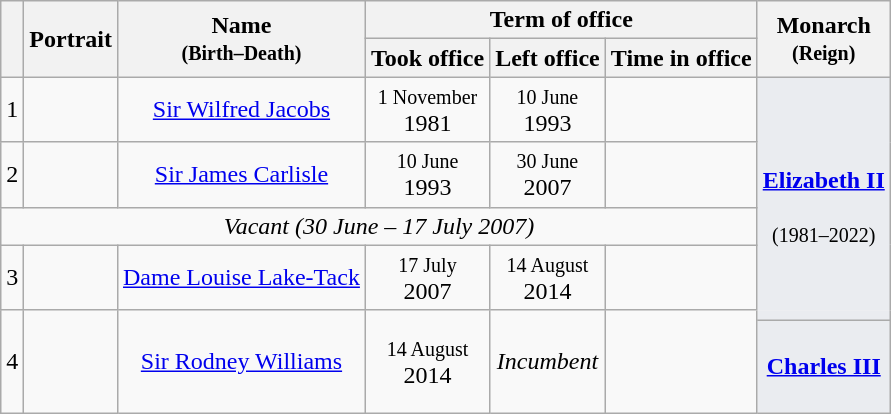<table class="wikitable" style="text-align:center;">
<tr>
<th rowspan="2"></th>
<th rowspan="2">Portrait</th>
<th rowspan="2">Name<br><small>(Birth–Death)</small></th>
<th colspan="3">Term of office</th>
<th rowspan="2">Monarch<br><small>(Reign)</small></th>
</tr>
<tr>
<th>Took office</th>
<th>Left office</th>
<th>Time in office</th>
</tr>
<tr>
<td>1</td>
<td></td>
<td><a href='#'>Sir Wilfred Jacobs</a><br></td>
<td><small>1 November</small><br>1981</td>
<td><small>10 June</small><br>1993</td>
<td></td>
<td rowspan="4" style="background:#eaecf0; border-style: solid solid none solid ;"><br><strong><a href='#'>Elizabeth II</a></strong><br><br><small>(1981–2022)</small></td>
</tr>
<tr>
<td>2</td>
<td></td>
<td><a href='#'>Sir James Carlisle</a><br></td>
<td><small>10 June</small><br>1993</td>
<td><small>30 June</small><br>2007</td>
<td></td>
</tr>
<tr>
<td colspan="6"><em>Vacant (30 June – 17 July 2007)</em></td>
</tr>
<tr>
<td>3</td>
<td></td>
<td><a href='#'>Dame Louise Lake-Tack</a><br></td>
<td><small>17 July</small><br>2007</td>
<td><small>14 August</small><br>2014</td>
<td></td>
</tr>
<tr>
<td rowspan="2">4</td>
<td rowspan="2"></td>
<td rowspan="2"><a href='#'>Sir Rodney Williams</a><br></td>
<td rowspan="2"><small>14 August</small><br>2014</td>
<td rowspan="2"><em>Incumbent</em></td>
<td rowspan="2"></td>
<td style="background:#eaecf0 ; border-style: none solid solid solid ;"></td>
</tr>
<tr>
<td rowspan="1" style="background:#eaecf0"><br><strong><a href='#'>Charles III</a></strong><br><br></td>
</tr>
</table>
